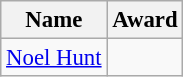<table class="wikitable" style="text-align:left; border:1px #aaa solid; font-size:95%;">
<tr>
<th>Name</th>
<th>Award</th>
</tr>
<tr>
<td><a href='#'>Noel Hunt</a></td>
<td></td>
</tr>
</table>
